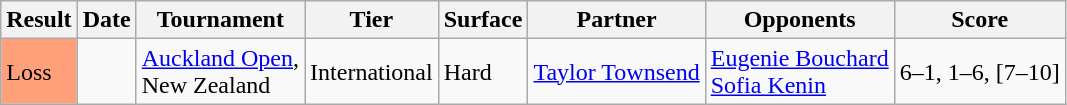<table class="sortable wikitable">
<tr>
<th>Result</th>
<th>Date</th>
<th>Tournament</th>
<th>Tier</th>
<th>Surface</th>
<th>Partner</th>
<th>Opponents</th>
<th class="unsortable">Score</th>
</tr>
<tr>
<td style="background:#ffa07a;">Loss</td>
<td><a href='#'></a></td>
<td><a href='#'>Auckland Open</a>, <br>New Zealand</td>
<td>International</td>
<td>Hard</td>
<td> <a href='#'>Taylor Townsend</a></td>
<td> <a href='#'>Eugenie Bouchard</a> <br>  <a href='#'>Sofia Kenin</a></td>
<td>6–1, 1–6, [7–10]</td>
</tr>
</table>
